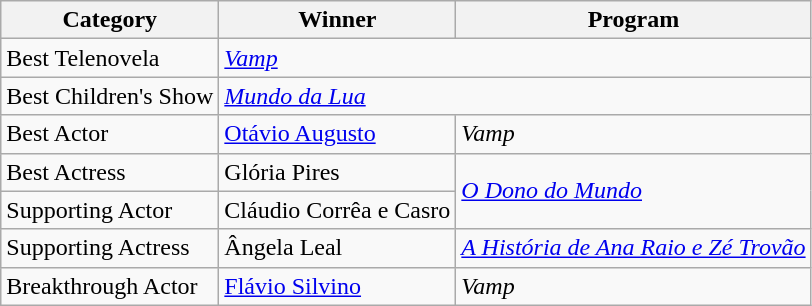<table class="wikitable">
<tr>
<th>Category</th>
<th>Winner</th>
<th>Program</th>
</tr>
<tr>
<td>Best Telenovela</td>
<td colspan="2"><em><a href='#'>Vamp</a></em></td>
</tr>
<tr>
<td>Best Children's Show</td>
<td colspan="2"><em><a href='#'>Mundo da Lua</a></em></td>
</tr>
<tr>
<td>Best Actor</td>
<td><a href='#'>Otávio Augusto</a></td>
<td><em>Vamp</em></td>
</tr>
<tr>
<td>Best Actress</td>
<td>Glória Pires</td>
<td rowspan="2"><em><a href='#'>O Dono do Mundo</a></em></td>
</tr>
<tr>
<td>Supporting Actor</td>
<td>Cláudio Corrêa e Casro</td>
</tr>
<tr>
<td>Supporting Actress</td>
<td>Ângela Leal</td>
<td><em><a href='#'>A História de Ana Raio e Zé Trovão</a></em></td>
</tr>
<tr>
<td>Breakthrough Actor</td>
<td><a href='#'>Flávio Silvino</a></td>
<td><em>Vamp</em></td>
</tr>
</table>
